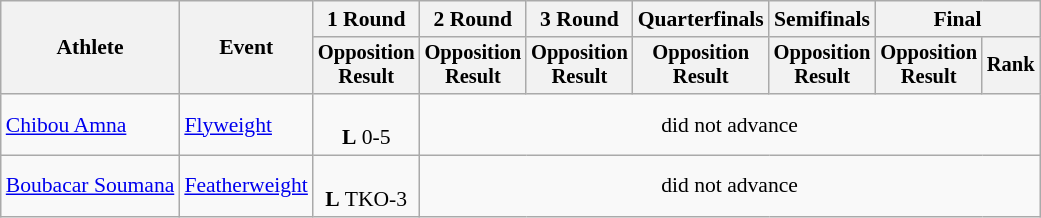<table class="wikitable" style="font-size:90%">
<tr>
<th rowspan="2">Athlete</th>
<th rowspan="2">Event</th>
<th>1 Round</th>
<th>2 Round</th>
<th>3 Round</th>
<th>Quarterfinals</th>
<th>Semifinals</th>
<th colspan=2>Final</th>
</tr>
<tr style="font-size:95%">
<th>Opposition<br>Result</th>
<th>Opposition<br>Result</th>
<th>Opposition<br>Result</th>
<th>Opposition<br>Result</th>
<th>Opposition<br>Result</th>
<th>Opposition<br>Result</th>
<th>Rank</th>
</tr>
<tr align=center>
<td align=left><a href='#'>Chibou Amna</a></td>
<td align=left><a href='#'>Flyweight</a></td>
<td><br><strong>L</strong> 0-5</td>
<td colspan=6>did not advance</td>
</tr>
<tr align=center>
<td align=left><a href='#'>Boubacar Soumana</a></td>
<td align=left><a href='#'>Featherweight</a></td>
<td><br><strong>L</strong> TKO-3</td>
<td colspan=6>did not advance</td>
</tr>
</table>
